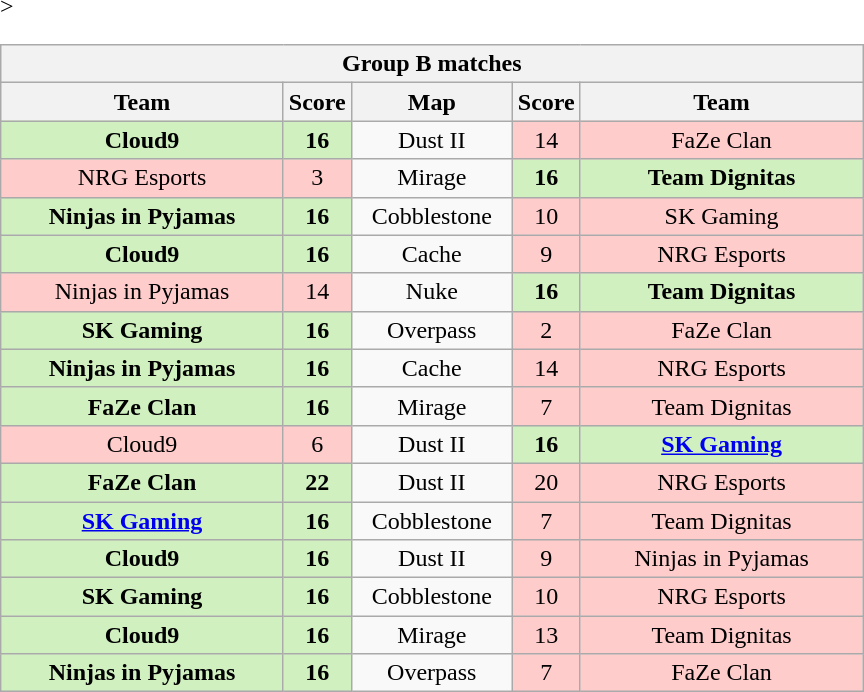<table class="wikitable" style="text-align: center;">
<tr>
<th colspan=5>Group B matches</th>
</tr>
<tr <noinclude>>
<th width="181px">Team</th>
<th width="20px">Score</th>
<th width="100px">Map</th>
<th width="20px">Score</th>
<th width="181px">Team</noinclude></th>
</tr>
<tr>
<td style="background: #D0F0C0;"><strong>Cloud9</strong></td>
<td style="background: #D0F0C0;"><strong>16</strong></td>
<td>Dust II</td>
<td style="background: #FFCCCC;">14</td>
<td style="background: #FFCCCC;">FaZe Clan</td>
</tr>
<tr>
<td style="background: #FFCCCC;">NRG Esports</td>
<td style="background: #FFCCCC;">3</td>
<td>Mirage</td>
<td style="background: #D0F0C0;"><strong>16</strong></td>
<td style="background: #D0F0C0;"><strong>Team Dignitas</strong></td>
</tr>
<tr>
<td style="background: #D0F0C0;"><strong>Ninjas in Pyjamas</strong></td>
<td style="background: #D0F0C0;"><strong>16</strong></td>
<td>Cobblestone</td>
<td style="background: #FFCCCC;">10</td>
<td style="background: #FFCCCC;">SK Gaming</td>
</tr>
<tr>
<td style="background: #D0F0C0;"><strong>Cloud9</strong></td>
<td style="background: #D0F0C0;"><strong>16</strong></td>
<td>Cache</td>
<td style="background: #FFCCCC;">9</td>
<td style="background: #FFCCCC;">NRG Esports</td>
</tr>
<tr>
<td style="background: #FFCCCC;">Ninjas in Pyjamas</td>
<td style="background: #FFCCCC;">14</td>
<td>Nuke</td>
<td style="background: #D0F0C0;"><strong>16</strong></td>
<td style="background: #D0F0C0;"><strong>Team Dignitas</strong></td>
</tr>
<tr>
<td style="background: #D0F0C0;"><strong>SK Gaming</strong></td>
<td style="background: #D0F0C0;"><strong>16</strong></td>
<td>Overpass</td>
<td style="background: #FFCCCC;">2</td>
<td style="background: #FFCCCC;">FaZe Clan</td>
</tr>
<tr>
<td style="background: #D0F0C0;"><strong>Ninjas in Pyjamas</strong></td>
<td style="background: #D0F0C0;"><strong>16</strong></td>
<td>Cache</td>
<td style="background: #FFCCCC;">14</td>
<td style="background: #FFCCCC;">NRG Esports</td>
</tr>
<tr>
<td style="background: #D0F0C0;"><strong>FaZe Clan</strong></td>
<td style="background: #D0F0C0;"><strong>16</strong></td>
<td>Mirage</td>
<td style="background: #FFCCCC;">7</td>
<td style="background: #FFCCCC;">Team Dignitas</td>
</tr>
<tr>
<td style="background: #FFCCCC;">Cloud9</td>
<td style="background: #FFCCCC;">6</td>
<td>Dust II</td>
<td style="background: #D0F0C0;"><strong>16</strong></td>
<td style="background: #D0F0C0;"><strong><a href='#'>SK Gaming</a></strong></td>
</tr>
<tr>
<td style="background: #D0F0C0;"><strong>FaZe Clan</strong></td>
<td style="background: #D0F0C0;"><strong>22</strong></td>
<td>Dust II</td>
<td style="background: #FFCCCC;">20</td>
<td style="background: #FFCCCC;">NRG Esports</td>
</tr>
<tr>
<td style="background: #D0F0C0;"><strong><a href='#'>SK Gaming</a></strong></td>
<td style="background: #D0F0C0;"><strong>16</strong></td>
<td>Cobblestone</td>
<td style="background: #FFCCCC;">7</td>
<td style="background: #FFCCCC;">Team Dignitas</td>
</tr>
<tr>
<td style="background: #D0F0C0;"><strong>Cloud9</strong></td>
<td style="background: #D0F0C0;"><strong>16</strong></td>
<td>Dust II</td>
<td style="background: #FFCCCC;">9</td>
<td style="background: #FFCCCC;">Ninjas in Pyjamas</td>
</tr>
<tr>
<td style="background: #D0F0C0;"><strong>SK Gaming</strong></td>
<td style="background: #D0F0C0;"><strong>16</strong></td>
<td>Cobblestone</td>
<td style="background: #FFCCCC;">10</td>
<td style="background: #FFCCCC;">NRG Esports</td>
</tr>
<tr>
<td style="background: #D0F0C0;"><strong>Cloud9</strong></td>
<td style="background: #D0F0C0;"><strong>16</strong></td>
<td>Mirage</td>
<td style="background: #FFCCCC;">13</td>
<td style="background: #FFCCCC;">Team Dignitas</td>
</tr>
<tr>
<td style="background: #D0F0C0;"><strong>Ninjas in Pyjamas</strong></td>
<td style="background: #D0F0C0;"><strong>16</strong></td>
<td>Overpass</td>
<td style="background: #FFCCCC;">7</td>
<td style="background: #FFCCCC;">FaZe Clan</td>
</tr>
</table>
